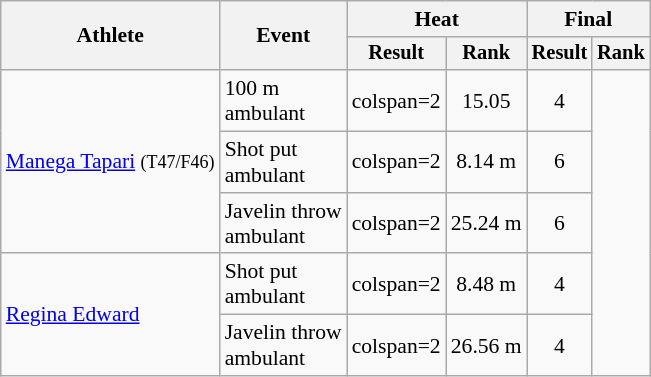<table class="wikitable" style="font-size:90%">
<tr>
<th rowspan="2">Athlete</th>
<th rowspan="2">Event</th>
<th colspan="2">Heat</th>
<th colspan="2">Final</th>
</tr>
<tr style="font-size:95%">
<th>Result</th>
<th>Rank</th>
<th>Result</th>
<th>Rank</th>
</tr>
<tr align=center>
<td align=left rowspan=3><a href='#'>Manega Tapari</a> <small>(T47/F46)</small></td>
<td align=left>100 m<br>ambulant</td>
<td>colspan=2 </td>
<td>15.05</td>
<td>4</td>
</tr>
<tr align=center>
<td align=left>Shot put<br>ambulant</td>
<td>colspan=2 </td>
<td>8.14 m</td>
<td>6</td>
</tr>
<tr align=center>
<td align=left>Javelin throw<br>ambulant</td>
<td>colspan=2 </td>
<td>25.24 m</td>
<td>6</td>
</tr>
<tr align=center>
<td align=left rowspan=3><a href='#'>Regina Edward</a></td>
<td align=left>Shot put<br>ambulant</td>
<td>colspan=2 </td>
<td>8.48 m</td>
<td>4</td>
</tr>
<tr align=center>
<td align=left>Javelin throw<br>ambulant</td>
<td>colspan=2 </td>
<td>26.56 m</td>
<td>4</td>
</tr>
</table>
